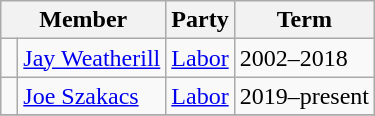<table class="wikitable">
<tr>
<th colspan=2>Member</th>
<th>Party</th>
<th>Term</th>
</tr>
<tr>
<td> </td>
<td><a href='#'>Jay Weatherill</a></td>
<td><a href='#'>Labor</a></td>
<td>2002–2018</td>
</tr>
<tr>
<td> </td>
<td><a href='#'>Joe Szakacs</a></td>
<td><a href='#'>Labor</a></td>
<td>2019–present</td>
</tr>
<tr>
</tr>
</table>
